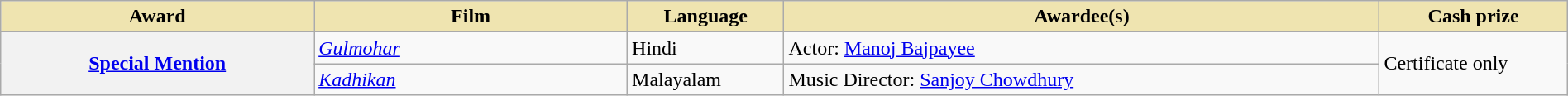<table class="wikitable plainrowheaders" style="width:100%;">
<tr>
<th style="background-color:#EFE4B0;width:20%;">Award</th>
<th style="background-color:#EFE4B0;width:20%;">Film</th>
<th style="background-color:#EFE4B0;width:10%;">Language</th>
<th style="background-color:#EFE4B0;width:38%;">Awardee(s)</th>
<th style="background-color:#EFE4B0;width:12%;">Cash prize</th>
</tr>
<tr>
<th scope="row" rowspan=2><a href='#'>Special Mention</a></th>
<td><em><a href='#'>Gulmohar</a></em></td>
<td>Hindi</td>
<td>Actor: <a href='#'>Manoj Bajpayee</a></td>
<td rowspan=2>Certificate only</td>
</tr>
<tr>
<td><em><a href='#'>Kadhikan</a></em></td>
<td>Malayalam</td>
<td>Music Director: <a href='#'>Sanjoy Chowdhury</a></td>
</tr>
</table>
